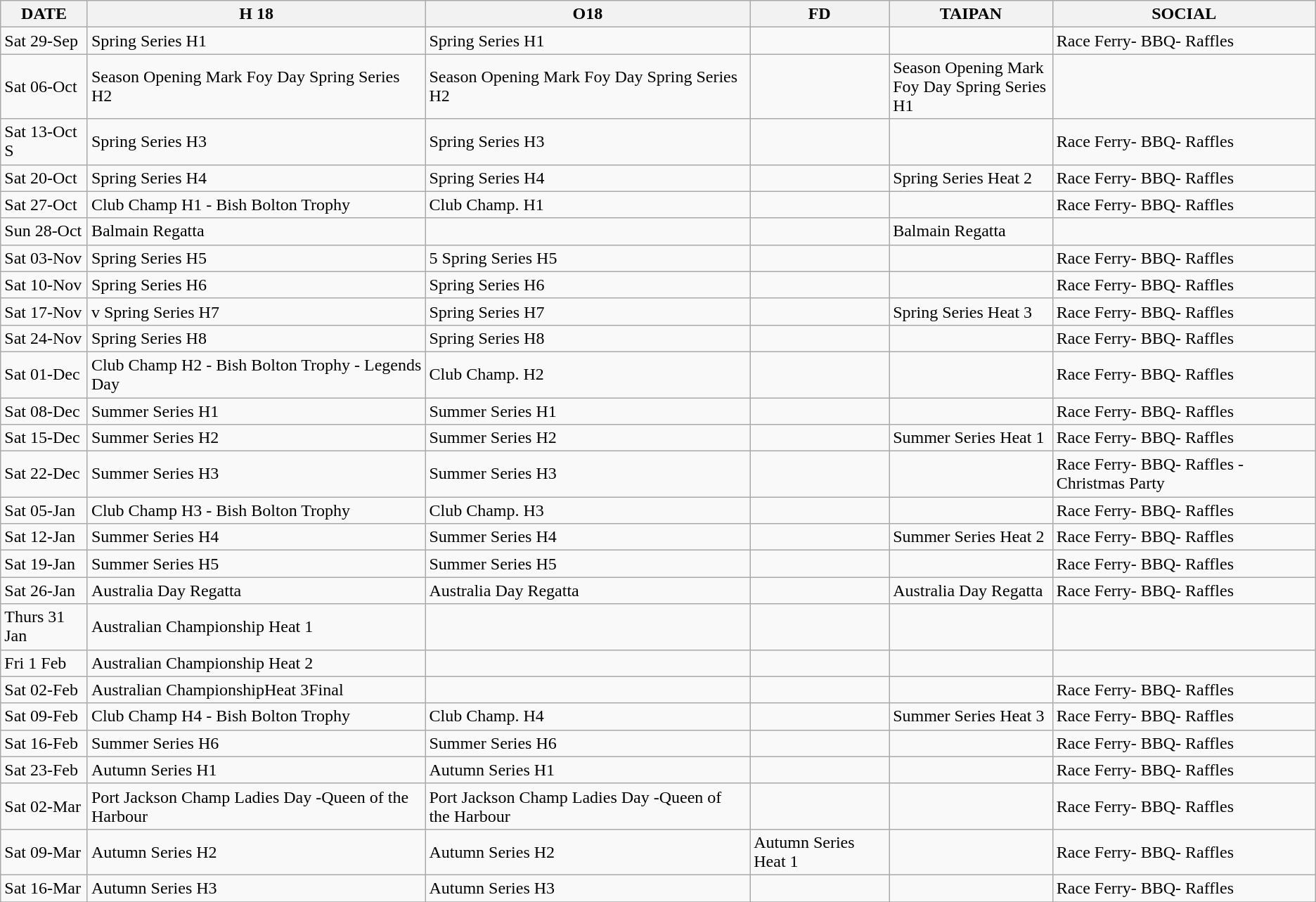<table class="wikitable">
<tr>
<th>DATE</th>
<th>H 18</th>
<th>O18</th>
<th>FD</th>
<th>TAIPAN</th>
<th>SOCIAL</th>
</tr>
<tr>
<td>Sat 29-Sep</td>
<td>Spring Series H1</td>
<td>Spring Series H1</td>
<td></td>
<td></td>
<td>Race Ferry- BBQ- Raffles</td>
</tr>
<tr>
<td>Sat 06-Oct</td>
<td>Season Opening Mark Foy Day Spring Series H2</td>
<td>Season Opening Mark Foy Day Spring Series H2</td>
<td></td>
<td>Season Opening Mark<br>Foy Day Spring Series H1</td>
</tr>
<tr>
<td>Sat 13-Oct S</td>
<td>Spring Series H3</td>
<td>Spring Series H3</td>
<td></td>
<td></td>
<td>Race Ferry- BBQ- Raffles</td>
</tr>
<tr>
<td>Sat 20-Oct</td>
<td>Spring Series H4</td>
<td>Spring Series H4</td>
<td></td>
<td>Spring Series Heat 2</td>
<td>Race Ferry- BBQ- Raffles</td>
</tr>
<tr>
<td>Sat 27-Oct</td>
<td>Club Champ H1 - Bish Bolton Trophy</td>
<td>Club Champ. H1</td>
<td></td>
<td></td>
<td>Race Ferry- BBQ- Raffles</td>
</tr>
<tr>
<td>Sun 28-Oct</td>
<td>Balmain Regatta</td>
<td></td>
<td></td>
<td>Balmain Regatta</td>
<td></td>
</tr>
<tr>
<td>Sat 03-Nov</td>
<td>Spring Series H5</td>
<td>5 Spring Series H5</td>
<td></td>
<td></td>
<td>Race Ferry- BBQ- Raffles</td>
</tr>
<tr>
<td>Sat 10-Nov</td>
<td>Spring Series H6</td>
<td>Spring Series H6</td>
<td></td>
<td></td>
<td>Race Ferry- BBQ- Raffles</td>
</tr>
<tr>
<td>Sat 17-Nov</td>
<td>v Spring Series H7</td>
<td>Spring Series H7</td>
<td></td>
<td>Spring Series Heat 3</td>
<td>Race Ferry- BBQ- Raffles</td>
</tr>
<tr>
<td>Sat 24-Nov</td>
<td>Spring Series H8</td>
<td>Spring Series H8</td>
<td></td>
<td></td>
<td>Race Ferry- BBQ- Raffles</td>
</tr>
<tr>
<td>Sat 01-Dec</td>
<td>Club Champ H2 - Bish Bolton Trophy - Legends Day</td>
<td>Club Champ. H2</td>
<td></td>
<td></td>
<td>Race Ferry- BBQ- Raffles</td>
</tr>
<tr>
<td>Sat 08-Dec</td>
<td>Summer Series H1</td>
<td>Summer Series H1</td>
<td></td>
<td></td>
<td>Race Ferry- BBQ- Raffles</td>
</tr>
<tr>
<td>Sat 15-Dec</td>
<td>Summer Series H2</td>
<td>Summer Series H2</td>
<td></td>
<td>Summer Series Heat 1</td>
<td>Race Ferry- BBQ- Raffles</td>
</tr>
<tr>
<td>Sat 22-Dec</td>
<td>Summer Series H3</td>
<td>Summer Series H3</td>
<td></td>
<td></td>
<td>Race Ferry- BBQ- Raffles - Christmas Party</td>
</tr>
<tr>
<td>Sat 05-Jan</td>
<td>Club Champ H3 - Bish Bolton Trophy</td>
<td>Club Champ. H3</td>
<td></td>
<td></td>
<td>Race Ferry- BBQ- Raffles</td>
</tr>
<tr>
<td>Sat 12-Jan</td>
<td>Summer Series H4</td>
<td>Summer Series H4</td>
<td></td>
<td>Summer Series Heat 2</td>
<td>Race Ferry- BBQ- Raffles</td>
</tr>
<tr>
<td>Sat 19-Jan</td>
<td>Summer Series H5</td>
<td>Summer Series H5</td>
<td></td>
<td></td>
<td>Race Ferry- BBQ- Raffles</td>
</tr>
<tr>
<td>Sat 26-Jan</td>
<td>Australia Day Regatta</td>
<td>Australia Day Regatta</td>
<td></td>
<td>Australia Day Regatta</td>
<td>Race Ferry- BBQ- Raffles</td>
</tr>
<tr>
<td>Thurs 31 Jan</td>
<td>Australian Championship Heat 1</td>
<td></td>
<td></td>
<td></td>
<td></td>
</tr>
<tr>
<td>Fri 1 Feb</td>
<td>Australian Championship Heat 2</td>
<td></td>
<td></td>
<td></td>
<td></td>
</tr>
<tr>
<td>Sat 02-Feb</td>
<td>Australian ChampionshipHeat 3Final</td>
<td></td>
<td></td>
<td></td>
<td>Race Ferry- BBQ- Raffles</td>
</tr>
<tr>
<td>Sat 09-Feb</td>
<td>Club Champ H4 - Bish Bolton Trophy</td>
<td>Club Champ. H4</td>
<td></td>
<td>Summer Series Heat 3</td>
<td>Race Ferry- BBQ- Raffles</td>
</tr>
<tr>
<td>Sat 16-Feb</td>
<td>Summer Series H6</td>
<td>Summer Series H6</td>
<td></td>
<td></td>
<td>Race Ferry- BBQ- Raffles</td>
</tr>
<tr>
<td>Sat 23-Feb</td>
<td>Autumn Series H1</td>
<td>Autumn Series H1</td>
<td></td>
<td></td>
<td>Race Ferry- BBQ- Raffles</td>
</tr>
<tr>
<td>Sat 02-Mar</td>
<td>Port Jackson Champ Ladies Day -Queen of the Harbour</td>
<td>Port Jackson Champ Ladies Day -Queen of the Harbour</td>
<td></td>
<td></td>
<td>Race Ferry- BBQ- Raffles</td>
</tr>
<tr>
<td>Sat 09-Mar</td>
<td>Autumn Series H2</td>
<td>Autumn Series H2</td>
<td>Autumn Series Heat 1</td>
<td></td>
<td>Race Ferry- BBQ- Raffles</td>
</tr>
<tr>
<td>Sat 16-Mar</td>
<td>Autumn Series H3</td>
<td>Autumn Series H3</td>
<td></td>
<td></td>
<td>Race Ferry- BBQ- Raffles</td>
</tr>
<tr>
</tr>
</table>
